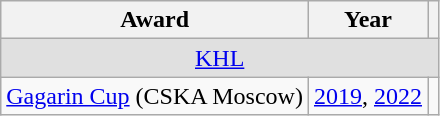<table class="wikitable">
<tr>
<th>Award</th>
<th>Year</th>
<th></th>
</tr>
<tr ALIGN="center" bgcolor="#e0e0e0">
<td colspan="3"><a href='#'>KHL</a></td>
</tr>
<tr>
<td><a href='#'>Gagarin Cup</a> (CSKA Moscow)</td>
<td><a href='#'>2019</a>, <a href='#'>2022</a></td>
<td></td>
</tr>
</table>
